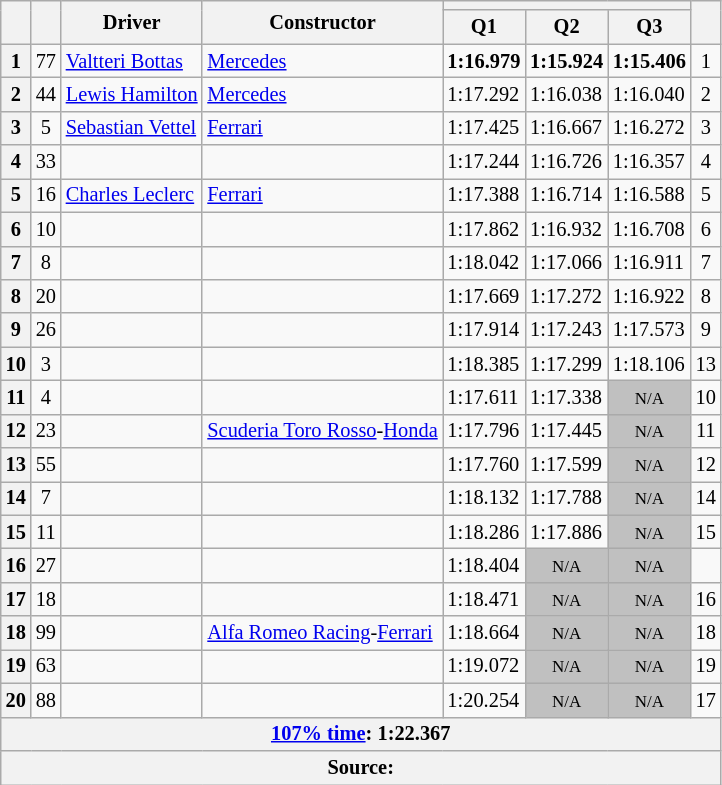<table class="wikitable sortable" style="font-size:85%">
<tr>
<th rowspan="2"></th>
<th rowspan="2"></th>
<th rowspan="2">Driver</th>
<th rowspan="2">Constructor</th>
<th colspan="3"></th>
<th rowspan="2"></th>
</tr>
<tr>
<th>Q1</th>
<th>Q2</th>
<th>Q3</th>
</tr>
<tr>
<th>1</th>
<td align="center">77</td>
<td data-sort-value="BOT"> <a href='#'>Valtteri Bottas</a></td>
<td><a href='#'>Mercedes</a></td>
<td><strong>1:16.979</strong></td>
<td><strong>1:15.924</strong></td>
<td><strong>1:15.406</strong></td>
<td align="center">1</td>
</tr>
<tr>
<th>2</th>
<td align="center">44</td>
<td data-sort-value="HAM"> <a href='#'>Lewis Hamilton</a></td>
<td><a href='#'>Mercedes</a></td>
<td>1:17.292</td>
<td>1:16.038</td>
<td>1:16.040</td>
<td align="center">2</td>
</tr>
<tr>
<th>3</th>
<td align="center">5</td>
<td data-sort-value="VET"> <a href='#'>Sebastian Vettel</a></td>
<td><a href='#'>Ferrari</a></td>
<td>1:17.425</td>
<td>1:16.667</td>
<td>1:16.272</td>
<td align="center">3</td>
</tr>
<tr>
<th>4</th>
<td align="center">33</td>
<td data-sort-value="VER"></td>
<td></td>
<td>1:17.244</td>
<td>1:16.726</td>
<td>1:16.357</td>
<td align="center">4</td>
</tr>
<tr>
<th>5</th>
<td align="center">16</td>
<td data-sort-value="LEC"> <a href='#'>Charles Leclerc</a></td>
<td><a href='#'>Ferrari</a></td>
<td>1:17.388</td>
<td>1:16.714</td>
<td>1:16.588</td>
<td align="center">5</td>
</tr>
<tr>
<th>6</th>
<td align="center">10</td>
<td data-sort-value="GAS"></td>
<td></td>
<td>1:17.862</td>
<td>1:16.932</td>
<td>1:16.708</td>
<td align="center">6</td>
</tr>
<tr>
<th>7</th>
<td align="center">8</td>
<td data-sort-value="GRO"></td>
<td></td>
<td>1:18.042</td>
<td>1:17.066</td>
<td>1:16.911</td>
<td align="center">7</td>
</tr>
<tr>
<th>8</th>
<td align="center">20</td>
<td data-sort-value="MAG"></td>
<td></td>
<td>1:17.669</td>
<td>1:17.272</td>
<td>1:16.922</td>
<td align="center">8</td>
</tr>
<tr>
<th>9</th>
<td align="center">26</td>
<td data-sort-value="KVY"></td>
<td></td>
<td>1:17.914</td>
<td>1:17.243</td>
<td data-sort-value="9">1:17.573</td>
<td align="center">9</td>
</tr>
<tr>
<th>10</th>
<td align="center">3</td>
<td data-sort-value="RIC"></td>
<td></td>
<td>1:18.385</td>
<td>1:17.299</td>
<td data-sort-value="9.1">1:18.106</td>
<td align="center">13</td>
</tr>
<tr>
<th>11</th>
<td align="center">4</td>
<td data-sort-value="NOR"></td>
<td></td>
<td>1:17.611</td>
<td>1:17.338</td>
<td align="center" style="background: silver"><small>N/A</small></td>
<td align="center">10</td>
</tr>
<tr>
<th>12</th>
<td align="center">23</td>
<td data-sort-value="ALB"></td>
<td><a href='#'>Scuderia Toro Rosso</a>-<a href='#'>Honda</a></td>
<td>1:17.796</td>
<td>1:17.445</td>
<td align="center" style="background: silver"><small>N/A</small></td>
<td align="center">11</td>
</tr>
<tr>
<th>13</th>
<td align="center">55</td>
<td data-sort-value="SAI"></td>
<td></td>
<td>1:17.760</td>
<td>1:17.599</td>
<td align="center" style="background: silver"><small>N/A</small></td>
<td align="center">12</td>
</tr>
<tr>
<th>14</th>
<td align="center">7</td>
<td data-sort-value="RAI"></td>
<td></td>
<td>1:18.132</td>
<td>1:17.788</td>
<td align="center" style="background: silver"><small>N/A</small></td>
<td align="center">14</td>
</tr>
<tr>
<th>15</th>
<td align="center">11</td>
<td data-sort-value="PER"></td>
<td></td>
<td>1:18.286</td>
<td>1:17.886</td>
<td align="center" style="background: silver"><small>N/A</small></td>
<td align="center">15</td>
</tr>
<tr>
<th>16</th>
<td align="center">27</td>
<td data-sort-value="HUL"></td>
<td></td>
<td>1:18.404</td>
<td align="center" style="background: silver"><small>N/A</small></td>
<td align="center" style="background: silver"><small>N/A</small></td>
<td align="center" data-sort-value="20"></td>
</tr>
<tr>
<th>17</th>
<td align="center">18</td>
<td data-sort-value="STR"></td>
<td></td>
<td>1:18.471</td>
<td align="center" style="background: silver"><small>N/A</small></td>
<td align="center" style="background: silver"><small>N/A</small></td>
<td align="center">16</td>
</tr>
<tr>
<th>18</th>
<td align="center">99</td>
<td data-sort-value="GIO"></td>
<td><a href='#'>Alfa Romeo Racing</a>-<a href='#'>Ferrari</a></td>
<td>1:18.664</td>
<td align="center" style="background: silver"><small>N/A</small></td>
<td align="center" style="background: silver"><small>N/A</small></td>
<td align="center">18</td>
</tr>
<tr>
<th align="center">19</th>
<td align="center">63</td>
<td data-sort-value="RUS"></td>
<td></td>
<td>1:19.072</td>
<td align="center" style="background: silver"><small>N/A</small></td>
<td align="center" style="background: silver"><small>N/A</small></td>
<td align="center">19</td>
</tr>
<tr>
<th>20</th>
<td align="center">88</td>
<td data-sort-value="KUB"></td>
<td></td>
<td>1:20.254</td>
<td align="center" style="background: silver"><small>N/A</small></td>
<td align="center" style="background: silver"><small>N/A</small></td>
<td align="center">17</td>
</tr>
<tr>
<th colspan="8"><a href='#'>107% time</a>: 1:22.367</th>
</tr>
<tr>
<th colspan="8">Source:</th>
</tr>
</table>
